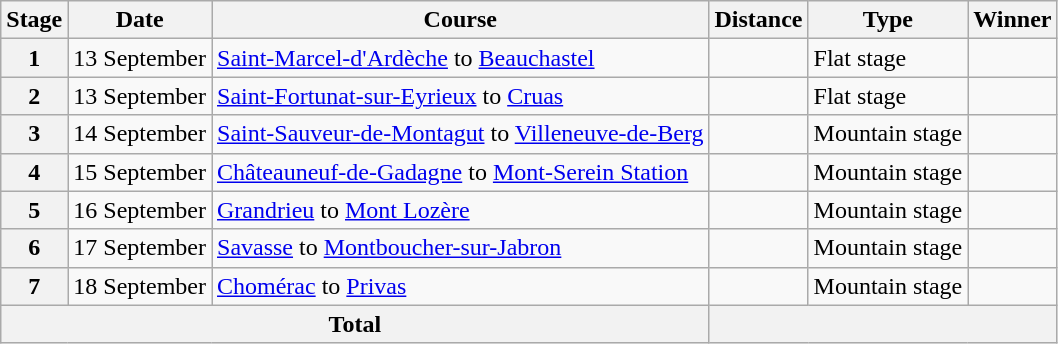<table class=wikitable>
<tr>
<th>Stage</th>
<th>Date</th>
<th>Course</th>
<th>Distance</th>
<th>Type</th>
<th>Winner</th>
</tr>
<tr>
<th align=center>1</th>
<td align=center>13 September</td>
<td><a href='#'>Saint-Marcel-d'Ardèche</a> to <a href='#'>Beauchastel</a></td>
<td align=center></td>
<td> Flat stage</td>
<td></td>
</tr>
<tr>
<th align=center>2</th>
<td align=center>13 September</td>
<td><a href='#'>Saint-Fortunat-sur-Eyrieux</a> to <a href='#'>Cruas</a></td>
<td align=center></td>
<td> Flat stage</td>
<td></td>
</tr>
<tr>
<th align=center>3</th>
<td align=center>14 September</td>
<td><a href='#'>Saint-Sauveur-de-Montagut</a> to <a href='#'>Villeneuve-de-Berg</a></td>
<td align=center></td>
<td> Mountain stage</td>
<td></td>
</tr>
<tr>
<th align=center>4</th>
<td align=center>15 September</td>
<td><a href='#'>Châteauneuf-de-Gadagne</a> to <a href='#'>Mont-Serein Station</a></td>
<td align=center></td>
<td> Mountain stage</td>
<td></td>
</tr>
<tr>
<th align=center>5</th>
<td align=center>16 September</td>
<td><a href='#'>Grandrieu</a> to <a href='#'>Mont Lozère</a></td>
<td align=center></td>
<td> Mountain stage</td>
<td></td>
</tr>
<tr>
<th align=center>6</th>
<td align=center>17 September</td>
<td><a href='#'>Savasse</a> to <a href='#'>Montboucher-sur-Jabron</a></td>
<td align=center></td>
<td> Mountain stage</td>
<td></td>
</tr>
<tr>
<th align=center>7</th>
<td align=center>18 September</td>
<td><a href='#'>Chomérac</a> to <a href='#'>Privas</a></td>
<td align=center></td>
<td> Mountain stage</td>
<td></td>
</tr>
<tr>
<th colspan=3>Total</th>
<th colspan=5></th>
</tr>
</table>
